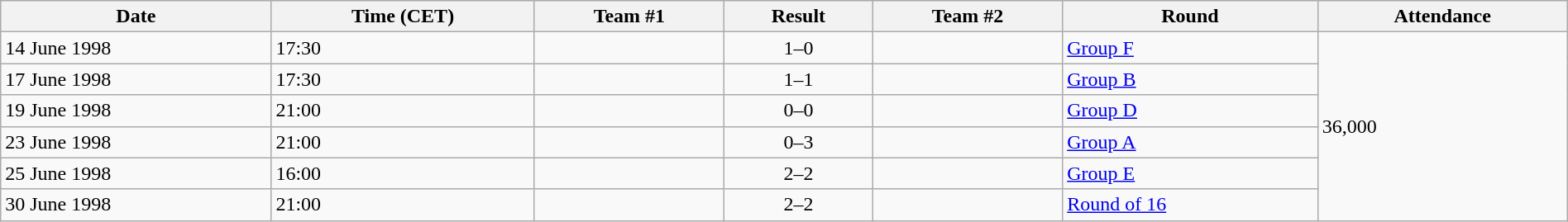<table class="wikitable" style="text-align: left;" width="100%">
<tr>
<th>Date</th>
<th>Time (CET)</th>
<th>Team #1</th>
<th>Result</th>
<th>Team #2</th>
<th>Round</th>
<th>Attendance</th>
</tr>
<tr>
<td>14 June 1998</td>
<td>17:30</td>
<td></td>
<td style="text-align:center;">1–0</td>
<td></td>
<td><a href='#'>Group F</a></td>
<td rowspan="6">36,000</td>
</tr>
<tr>
<td>17 June 1998</td>
<td>17:30</td>
<td></td>
<td style="text-align:center;">1–1</td>
<td></td>
<td><a href='#'>Group B</a></td>
</tr>
<tr>
<td>19 June 1998</td>
<td>21:00</td>
<td></td>
<td style="text-align:center;">0–0</td>
<td></td>
<td><a href='#'>Group D</a></td>
</tr>
<tr>
<td>23 June 1998</td>
<td>21:00</td>
<td></td>
<td style="text-align:center;">0–3</td>
<td></td>
<td><a href='#'>Group A</a></td>
</tr>
<tr>
<td>25 June 1998</td>
<td>16:00</td>
<td></td>
<td style="text-align:center;">2–2</td>
<td></td>
<td><a href='#'>Group E</a></td>
</tr>
<tr>
<td>30 June 1998</td>
<td>21:00</td>
<td></td>
<td style="text-align:center;">2–2 </td>
<td></td>
<td><a href='#'>Round of 16</a></td>
</tr>
</table>
